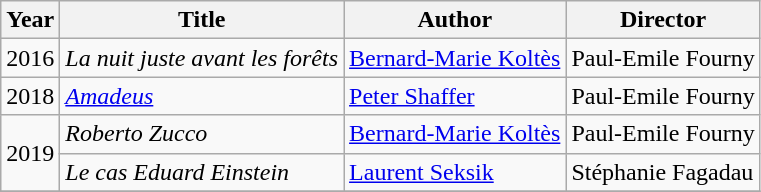<table class="wikitable">
<tr>
<th>Year</th>
<th>Title</th>
<th>Author</th>
<th>Director</th>
</tr>
<tr>
<td>2016</td>
<td><em>La nuit juste avant les forêts</em></td>
<td><a href='#'>Bernard-Marie Koltès</a></td>
<td>Paul-Emile Fourny</td>
</tr>
<tr>
<td>2018</td>
<td><em><a href='#'>Amadeus</a></em></td>
<td><a href='#'>Peter Shaffer</a></td>
<td>Paul-Emile Fourny</td>
</tr>
<tr>
<td rowspan=2>2019</td>
<td><em>Roberto Zucco</em></td>
<td><a href='#'>Bernard-Marie Koltès</a></td>
<td>Paul-Emile Fourny</td>
</tr>
<tr>
<td><em>Le cas Eduard Einstein</em></td>
<td><a href='#'>Laurent Seksik</a></td>
<td>Stéphanie Fagadau</td>
</tr>
<tr>
</tr>
</table>
